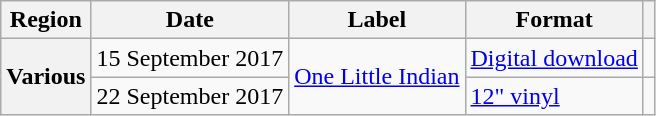<table class="wikitable sortable plainrowheaders">
<tr>
<th scope="col">Region</th>
<th scope="col">Date</th>
<th scope="col">Label</th>
<th scope="col">Format</th>
<th scope="col" class="unsortable"></th>
</tr>
<tr>
<th scope="row" rowspan="2">Various</th>
<td>15 September 2017</td>
<td rowspan="2"><a href='#'>One Little Indian</a></td>
<td><a href='#'>Digital download</a></td>
<td></td>
</tr>
<tr>
<td>22 September 2017</td>
<td><a href='#'>12" vinyl</a></td>
<td></td>
</tr>
</table>
